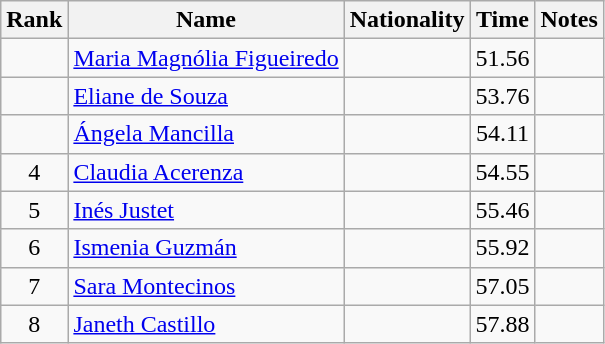<table class="wikitable sortable" style="text-align:center">
<tr>
<th>Rank</th>
<th>Name</th>
<th>Nationality</th>
<th>Time</th>
<th>Notes</th>
</tr>
<tr>
<td></td>
<td align=left><a href='#'>Maria Magnólia Figueiredo</a></td>
<td align=left></td>
<td>51.56</td>
<td></td>
</tr>
<tr>
<td></td>
<td align=left><a href='#'>Eliane de Souza</a></td>
<td align=left></td>
<td>53.76</td>
<td></td>
</tr>
<tr>
<td></td>
<td align=left><a href='#'>Ángela Mancilla</a></td>
<td align=left></td>
<td>54.11</td>
<td></td>
</tr>
<tr>
<td>4</td>
<td align=left><a href='#'>Claudia Acerenza</a></td>
<td align=left></td>
<td>54.55</td>
<td></td>
</tr>
<tr>
<td>5</td>
<td align=left><a href='#'>Inés Justet</a></td>
<td align=left></td>
<td>55.46</td>
<td></td>
</tr>
<tr>
<td>6</td>
<td align=left><a href='#'>Ismenia Guzmán</a></td>
<td align=left></td>
<td>55.92</td>
<td></td>
</tr>
<tr>
<td>7</td>
<td align=left><a href='#'>Sara Montecinos</a></td>
<td align=left></td>
<td>57.05</td>
<td></td>
</tr>
<tr>
<td>8</td>
<td align=left><a href='#'>Janeth Castillo</a></td>
<td align=left></td>
<td>57.88</td>
<td></td>
</tr>
</table>
